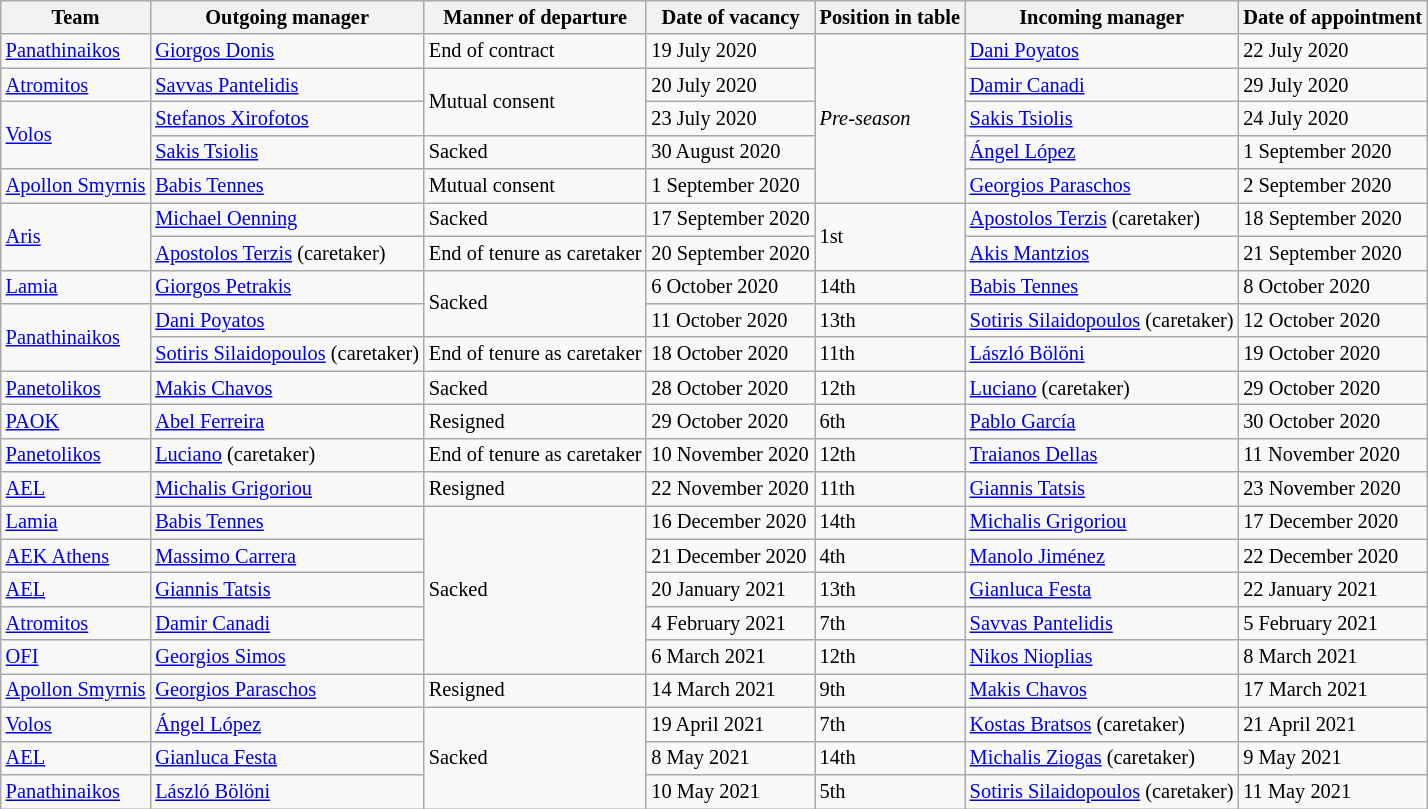<table class="wikitable" style="font-size: 85%">
<tr>
<th>Team</th>
<th>Outgoing manager</th>
<th>Manner of departure</th>
<th>Date of vacancy</th>
<th>Position in table</th>
<th>Incoming manager</th>
<th>Date of appointment</th>
</tr>
<tr>
<td><a href='#'>Panathinaikos</a></td>
<td> <a href='#'>Giorgos Donis</a></td>
<td>End of contract</td>
<td>19 July 2020</td>
<td rowspan="5"><em>Pre-season</em></td>
<td> <a href='#'>Dani Poyatos</a></td>
<td>22 July 2020</td>
</tr>
<tr>
<td><a href='#'>Atromitos</a></td>
<td> <a href='#'>Savvas Pantelidis</a></td>
<td rowspan="2">Mutual consent</td>
<td>20 July 2020</td>
<td> <a href='#'>Damir Canadi</a></td>
<td>29 July 2020</td>
</tr>
<tr>
<td rowspan="2"><a href='#'>Volos</a></td>
<td> <a href='#'>Stefanos Xirofotos</a></td>
<td>23 July 2020</td>
<td> <a href='#'>Sakis Tsiolis</a></td>
<td>24 July 2020</td>
</tr>
<tr>
<td> <a href='#'>Sakis Tsiolis</a></td>
<td>Sacked</td>
<td>30 August 2020</td>
<td> <a href='#'>Ángel López</a></td>
<td>1 September 2020</td>
</tr>
<tr>
<td><a href='#'>Apollon Smyrnis</a></td>
<td> <a href='#'>Babis Tennes</a></td>
<td>Mutual consent</td>
<td>1 September 2020</td>
<td> <a href='#'>Georgios Paraschos</a></td>
<td>2 September 2020</td>
</tr>
<tr>
<td rowspan="2"><a href='#'>Aris</a></td>
<td> <a href='#'>Michael Oenning</a></td>
<td>Sacked</td>
<td>17 September 2020</td>
<td rowspan="2">1st</td>
<td> <a href='#'>Apostolos Terzis</a> (caretaker)</td>
<td>18 September 2020</td>
</tr>
<tr>
<td> <a href='#'>Apostolos Terzis</a> (caretaker)</td>
<td>End of tenure as caretaker</td>
<td>20 September 2020</td>
<td> <a href='#'>Akis Mantzios</a></td>
<td>21 September 2020</td>
</tr>
<tr>
<td><a href='#'>Lamia</a></td>
<td> <a href='#'>Giorgos Petrakis</a></td>
<td rowspan="2">Sacked</td>
<td>6 October 2020</td>
<td>14th</td>
<td> <a href='#'>Babis Tennes</a></td>
<td>8 October 2020</td>
</tr>
<tr>
<td rowspan="2"><a href='#'>Panathinaikos</a></td>
<td> <a href='#'>Dani Poyatos</a></td>
<td>11 October 2020</td>
<td>13th</td>
<td> <a href='#'>Sotiris Silaidopoulos</a> (caretaker)</td>
<td>12 October 2020</td>
</tr>
<tr>
<td> <a href='#'>Sotiris Silaidopoulos</a> (caretaker)</td>
<td>End of tenure as caretaker</td>
<td>18 October 2020</td>
<td>11th</td>
<td> <a href='#'>László Bölöni</a></td>
<td>19 October 2020</td>
</tr>
<tr>
<td><a href='#'>Panetolikos</a></td>
<td> <a href='#'>Makis Chavos</a></td>
<td>Sacked</td>
<td>28 October 2020</td>
<td>12th</td>
<td> <a href='#'>Luciano</a> (caretaker)</td>
<td>29 October 2020</td>
</tr>
<tr>
<td><a href='#'>PAOK</a></td>
<td> <a href='#'>Abel Ferreira</a></td>
<td>Resigned</td>
<td>29 October 2020</td>
<td>6th</td>
<td> <a href='#'>Pablo García</a></td>
<td>30 October 2020</td>
</tr>
<tr>
<td><a href='#'>Panetolikos</a></td>
<td> <a href='#'>Luciano</a> (caretaker)</td>
<td>End of tenure as caretaker</td>
<td>10 November 2020</td>
<td>12th</td>
<td> <a href='#'>Traianos Dellas</a></td>
<td>11 November 2020</td>
</tr>
<tr>
<td><a href='#'>AEL</a></td>
<td> <a href='#'>Michalis Grigoriou</a></td>
<td>Resigned</td>
<td>22 November 2020</td>
<td>11th</td>
<td> <a href='#'>Giannis Tatsis</a></td>
<td>23 November 2020</td>
</tr>
<tr>
<td><a href='#'>Lamia</a></td>
<td> <a href='#'>Babis Tennes</a></td>
<td rowspan="5">Sacked</td>
<td>16 December 2020</td>
<td>14th</td>
<td> <a href='#'>Michalis Grigoriou</a></td>
<td>17 December 2020</td>
</tr>
<tr>
<td><a href='#'>AEK Athens</a></td>
<td> <a href='#'>Massimo Carrera</a></td>
<td>21 December 2020</td>
<td>4th</td>
<td> <a href='#'>Manolo Jiménez</a></td>
<td>22 December 2020</td>
</tr>
<tr>
<td><a href='#'>AEL</a></td>
<td> <a href='#'>Giannis Tatsis</a></td>
<td>20 January 2021</td>
<td>13th</td>
<td> <a href='#'>Gianluca Festa</a></td>
<td>22 January 2021</td>
</tr>
<tr>
<td><a href='#'>Atromitos</a></td>
<td> <a href='#'>Damir Canadi</a></td>
<td>4 February 2021</td>
<td>7th</td>
<td> <a href='#'>Savvas Pantelidis</a></td>
<td>5 February 2021</td>
</tr>
<tr>
<td><a href='#'>OFI</a></td>
<td> <a href='#'>Georgios Simos</a></td>
<td>6 March 2021</td>
<td>12th</td>
<td> <a href='#'>Nikos Nioplias</a></td>
<td>8 March 2021</td>
</tr>
<tr>
<td><a href='#'>Apollon Smyrnis</a></td>
<td> <a href='#'>Georgios Paraschos</a></td>
<td>Resigned</td>
<td>14 March 2021</td>
<td>9th</td>
<td> <a href='#'>Makis Chavos</a></td>
<td>17 March 2021</td>
</tr>
<tr>
<td><a href='#'>Volos</a></td>
<td> <a href='#'>Ángel López</a></td>
<td rowspan="3">Sacked</td>
<td>19 April 2021</td>
<td>7th</td>
<td> <a href='#'>Kostas Bratsos</a> (caretaker)</td>
<td>21 April 2021</td>
</tr>
<tr>
<td><a href='#'>AEL</a></td>
<td> <a href='#'>Gianluca Festa</a></td>
<td>8 May 2021</td>
<td>14th</td>
<td> <a href='#'>Michalis Ziogas</a> (caretaker)</td>
<td>9 May 2021</td>
</tr>
<tr>
<td><a href='#'>Panathinaikos</a></td>
<td> <a href='#'>László Bölöni</a></td>
<td>10 May 2021</td>
<td>5th</td>
<td> <a href='#'>Sotiris Silaidopoulos</a> (caretaker)</td>
<td>11 May 2021</td>
</tr>
</table>
